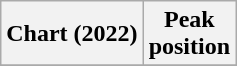<table class="wikitable plainrowheaders" style="text-align:center;">
<tr>
<th scope="col">Chart (2022)</th>
<th scope="col">Peak<br>position</th>
</tr>
<tr>
</tr>
</table>
